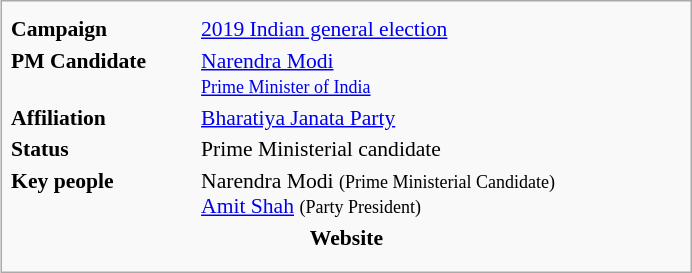<table class="infobox vcard" style="width: 32em; text-align: left; font-size:90%">
<tr>
<td style="text-align: center;" colspan="2"></td>
</tr>
<tr>
<th>Campaign</th>
<td><a href='#'>2019 Indian general election</a></td>
</tr>
<tr>
<th>PM Candidate</th>
<td><a href='#'>Narendra Modi</a><br> <small><a href='#'>Prime Minister of India</a></small></td>
</tr>
<tr>
<th>Affiliation</th>
<td><a href='#'>Bharatiya Janata Party</a></td>
</tr>
<tr>
<th>Status</th>
<td>Prime Ministerial candidate</td>
</tr>
<tr>
<th>Key people</th>
<td>Narendra Modi <small>(Prime Ministerial Candidate)</small><br><a href='#'>Amit Shah</a> <small>(Party President)</small></td>
</tr>
<tr>
<th class="note" colspan="2" style="text-align: center;">Website</th>
</tr>
<tr>
<td class="url" colspan="2" style="text-align: center;"></td>
</tr>
<tr>
<td style="text-align: center;" colspan="2"></td>
</tr>
</table>
